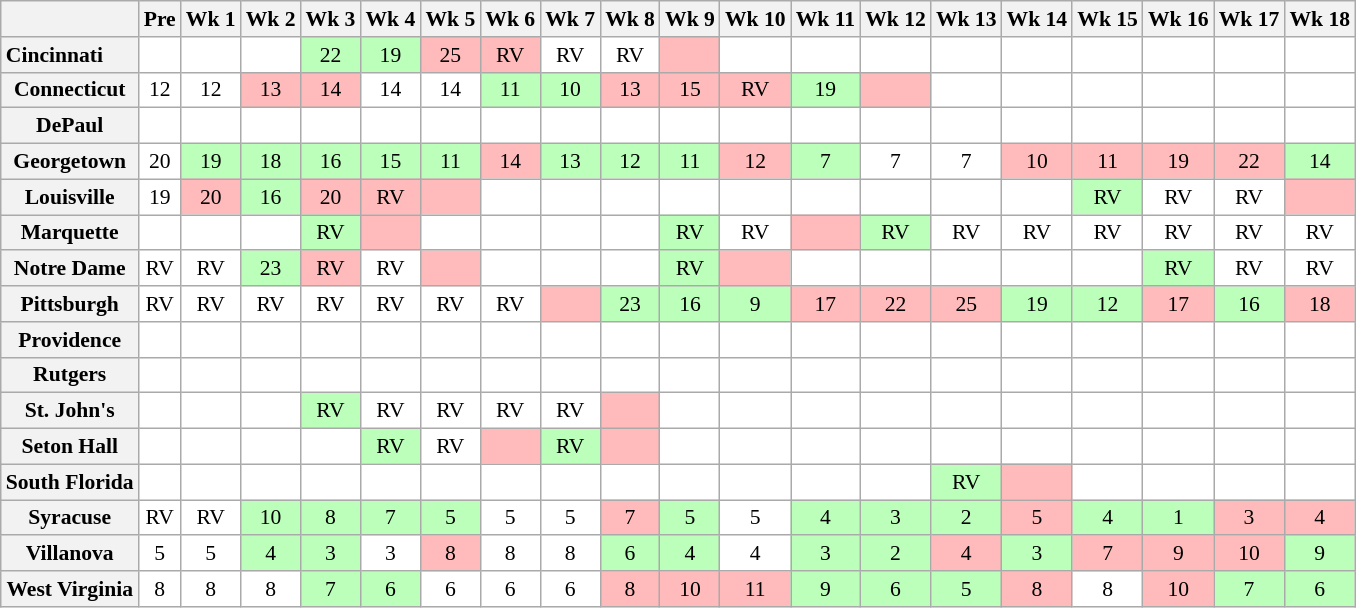<table class="wikitable" style="white-space:nowrap;font-size:90%;">
<tr>
<th></th>
<th>Pre</th>
<th>Wk 1</th>
<th>Wk 2</th>
<th>Wk 3</th>
<th>Wk 4</th>
<th>Wk 5</th>
<th>Wk 6</th>
<th>Wk 7</th>
<th>Wk 8</th>
<th>Wk 9</th>
<th>Wk 10</th>
<th>Wk 11</th>
<th>Wk 12</th>
<th>Wk 13</th>
<th>Wk 14</th>
<th>Wk 15</th>
<th>Wk 16</th>
<th>Wk 17</th>
<th>Wk 18</th>
</tr>
<tr style="text-align:center;">
<th style="text-align:left;">Cincinnati</th>
<td style="background:#fff;"></td>
<td style="background:#fff;"></td>
<td style="background:#fff;"></td>
<td style="background:#bfb;">22</td>
<td style="background:#bfb;">19</td>
<td style="background:#fbb;">25</td>
<td style="background:#fbb;">RV</td>
<td style="background:#fff;">RV</td>
<td style="background:#fff;">RV</td>
<td style="background:#fbb;"></td>
<td style="background:#fff;"></td>
<td style="background:#fff;"></td>
<td style="background:#fff;"></td>
<td style="background:#fff;"></td>
<td style="background:#fff;"></td>
<td style="background:#fff;"></td>
<td style="background:#fff;"></td>
<td style="background:#fff;"></td>
<td style="background:#fff;"></td>
</tr>
<tr style="text-align:center;">
<th>Connecticut</th>
<td style="background:#fff;">12</td>
<td style="background:#fff;">12</td>
<td style="background:#fbb;">13</td>
<td style="background:#fbb;">14</td>
<td style="background:#fff;">14</td>
<td style="background:#fff;">14</td>
<td style="background:#bfb;">11</td>
<td style="background:#bfb;">10</td>
<td style="background:#fbb;">13</td>
<td style="background:#fbb;">15</td>
<td style="background:#fbb;">RV</td>
<td style="background:#bfb;">19</td>
<td style="background:#fbb;"></td>
<td style="background:#fff;"></td>
<td style="background:#fff;"></td>
<td style="background:#fff;"></td>
<td style="background:#fff;"></td>
<td style="background:#fff;"></td>
<td style="background:#fff;"></td>
</tr>
<tr style="text-align:center;">
<th>DePaul</th>
<td style="background:#fff;"></td>
<td style="background:#fff;"></td>
<td style="background:#fff;"></td>
<td style="background:#fff;"></td>
<td style="background:#fff;"></td>
<td style="background:#fff;"></td>
<td style="background:#fff;"></td>
<td style="background:#fff;"></td>
<td style="background:#fff;"></td>
<td style="background:#fff;"></td>
<td style="background:#fff;"></td>
<td style="background:#fff;"></td>
<td style="background:#fff;"></td>
<td style="background:#fff;"></td>
<td style="background:#fff;"></td>
<td style="background:#fff;"></td>
<td style="background:#fff;"></td>
<td style="background:#fff;"></td>
<td style="background:#fff;"></td>
</tr>
<tr style="text-align:center;">
<th>Georgetown</th>
<td style="background:#fff;">20</td>
<td style="background:#bfb;">19</td>
<td style="background:#bfb;">18</td>
<td style="background:#bfb;">16</td>
<td style="background:#bfb;">15</td>
<td style="background:#bfb;">11</td>
<td style="background:#fbb;">14</td>
<td style="background:#bfb;">13</td>
<td style="background:#bfb;">12</td>
<td style="background:#bfb;">11</td>
<td style="background:#fbb;">12</td>
<td style="background:#bfb;">7</td>
<td style="background:#fff;">7</td>
<td style="background:#fff;">7</td>
<td style="background:#fbb;">10</td>
<td style="background:#fbb;">11</td>
<td style="background:#fbb;">19</td>
<td style="background:#fbb;">22</td>
<td style="background:#bfb;">14</td>
</tr>
<tr style="text-align:center;">
<th>Louisville</th>
<td style="background:#fff;">19</td>
<td style="background:#fbb;">20</td>
<td style="background:#bfb;">16</td>
<td style="background:#fbb;">20</td>
<td style="background:#fbb;">RV</td>
<td style="background:#fbb;"></td>
<td style="background:#fff;"></td>
<td style="background:#fff;"></td>
<td style="background:#fff;"></td>
<td style="background:#fff;"></td>
<td style="background:#fff;"></td>
<td style="background:#fff;"></td>
<td style="background:#fff;"></td>
<td style="background:#fff;"></td>
<td style="background:#fff;"></td>
<td style="background:#bfb;">RV</td>
<td style="background:#fff;">RV</td>
<td style="background:#fff;">RV</td>
<td style="background:#fbb;"></td>
</tr>
<tr style="text-align:center;">
<th>Marquette</th>
<td style="background:#fff;"></td>
<td style="background:#fff;"></td>
<td style="background:#fff;"></td>
<td style="background:#bfb;">RV</td>
<td style="background:#fbb;"></td>
<td style="background:#fff;"></td>
<td style="background:#fff;"></td>
<td style="background:#fff;"></td>
<td style="background:#fff;"></td>
<td style="background:#bfb;">RV</td>
<td style="background:#fff;">RV</td>
<td style="background:#fbb;"></td>
<td style="background:#bfb;">RV</td>
<td style="background:#fff;">RV</td>
<td style="background:#fff;">RV</td>
<td style="background:#fff;">RV</td>
<td style="background:#fff;">RV</td>
<td style="background:#fff;">RV</td>
<td style="background:#fff;">RV</td>
</tr>
<tr style="text-align:center;">
<th>Notre Dame</th>
<td style="background:#fff;">RV</td>
<td style="background:#fff;">RV</td>
<td style="background:#bfb;">23</td>
<td style="background:#fbb;">RV</td>
<td style="background:#fff;">RV</td>
<td style="background:#fbb;"></td>
<td style="background:#fff;"></td>
<td style="background:#fff;"></td>
<td style="background:#fff;"></td>
<td style="background:#bfb;">RV</td>
<td style="background:#fbb;"></td>
<td style="background:#fff;"></td>
<td style="background:#fff;"></td>
<td style="background:#fff;"></td>
<td style="background:#fff;"></td>
<td style="background:#fff;"></td>
<td style="background:#bfb;">RV</td>
<td style="background:#fff;">RV</td>
<td style="background:#fff;">RV</td>
</tr>
<tr style="text-align:center;">
<th>Pittsburgh</th>
<td style="background:#fff;">RV</td>
<td style="background:#fff;">RV</td>
<td style="background:#fff;">RV</td>
<td style="background:#fff;">RV</td>
<td style="background:#fff;">RV</td>
<td style="background:#fff;">RV</td>
<td style="background:#fff;">RV</td>
<td style="background:#fbb;"></td>
<td style="background:#bfb;">23</td>
<td style="background:#bfb;">16</td>
<td style="background:#bfb;">9</td>
<td style="background:#fbb;">17</td>
<td style="background:#fbb;">22</td>
<td style="background:#fbb;">25</td>
<td style="background:#bfb;">19</td>
<td style="background:#bfb;">12</td>
<td style="background:#fbb;">17</td>
<td style="background:#bfb;">16</td>
<td style="background:#fbb;">18</td>
</tr>
<tr style="text-align:center;">
<th>Providence</th>
<td style="background:#fff;"></td>
<td style="background:#fff;"></td>
<td style="background:#fff;"></td>
<td style="background:#fff;"></td>
<td style="background:#fff;"></td>
<td style="background:#fff;"></td>
<td style="background:#fff;"></td>
<td style="background:#fff;"></td>
<td style="background:#fff;"></td>
<td style="background:#fff;"></td>
<td style="background:#fff;"></td>
<td style="background:#fff;"></td>
<td style="background:#fff;"></td>
<td style="background:#fff;"></td>
<td style="background:#fff;"></td>
<td style="background:#fff;"></td>
<td style="background:#fff;"></td>
<td style="background:#fff;"></td>
<td style="background:#fff;"></td>
</tr>
<tr style="text-align:center;">
<th>Rutgers</th>
<td style="background:#fff;"></td>
<td style="background:#fff;"></td>
<td style="background:#fff;"></td>
<td style="background:#fff;"></td>
<td style="background:#fff;"></td>
<td style="background:#fff;"></td>
<td style="background:#fff;"></td>
<td style="background:#fff;"></td>
<td style="background:#fff;"></td>
<td style="background:#fff;"></td>
<td style="background:#fff;"></td>
<td style="background:#fff;"></td>
<td style="background:#fff;"></td>
<td style="background:#fff;"></td>
<td style="background:#fff;"></td>
<td style="background:#fff;"></td>
<td style="background:#fff;"></td>
<td style="background:#fff;"></td>
<td style="background:#fff;"></td>
</tr>
<tr style="text-align:center;">
<th>St. John's</th>
<td style="background:#fff;"></td>
<td style="background:#fff;"></td>
<td style="background:#fff;"></td>
<td style="background:#bfb;">RV</td>
<td style="background:#fff;">RV</td>
<td style="background:#fff;">RV</td>
<td style="background:#fff;">RV</td>
<td style="background:#fff;">RV</td>
<td style="background:#fbb;"></td>
<td style="background:#fff;"></td>
<td style="background:#fff;"></td>
<td style="background:#fff;"></td>
<td style="background:#fff;"></td>
<td style="background:#fff;"></td>
<td style="background:#fff;"></td>
<td style="background:#fff;"></td>
<td style="background:#fff;"></td>
<td style="background:#fff;"></td>
<td style="background:#fff;"></td>
</tr>
<tr style="text-align:center;">
<th>Seton Hall</th>
<td style="background:#fff;"></td>
<td style="background:#fff;"></td>
<td style="background:#fff;"></td>
<td style="background:#fff;"></td>
<td style="background:#bfb;">RV</td>
<td style="background:#fff;">RV</td>
<td style="background:#fbb;"></td>
<td style="background:#bfb;">RV</td>
<td style="background:#fbb;"></td>
<td style="background:#fff;"></td>
<td style="background:#fff;"></td>
<td style="background:#fff;"></td>
<td style="background:#fff;"></td>
<td style="background:#fff;"></td>
<td style="background:#fff;"></td>
<td style="background:#fff;"></td>
<td style="background:#fff;"></td>
<td style="background:#fff;"></td>
<td style="background:#fff;"></td>
</tr>
<tr style="text-align:center;">
<th>South Florida</th>
<td style="background:#fff;"></td>
<td style="background:#fff;"></td>
<td style="background:#fff;"></td>
<td style="background:#fff;"></td>
<td style="background:#fff;"></td>
<td style="background:#fff;"></td>
<td style="background:#fff;"></td>
<td style="background:#fff;"></td>
<td style="background:#fff;"></td>
<td style="background:#fff;"></td>
<td style="background:#fff;"></td>
<td style="background:#fff;"></td>
<td style="background:#fff;"></td>
<td style="background:#bfb;">RV</td>
<td style="background:#fbb;"></td>
<td style="background:#fff;"></td>
<td style="background:#fff;"></td>
<td style="background:#fff;"></td>
<td style="background:#fff;"></td>
</tr>
<tr style="text-align:center;">
<th>Syracuse</th>
<td style="background:#fff;">RV</td>
<td style="background:#fff;">RV</td>
<td style="background:#bfb;">10</td>
<td style="background:#bfb;">8</td>
<td style="background:#bfb;">7</td>
<td style="background:#bfb;">5</td>
<td style="background:#fff;">5</td>
<td style="background:#fff;">5</td>
<td style="background:#fbb;">7</td>
<td style="background:#bfb;">5</td>
<td style="background:#fff;">5</td>
<td style="background:#bfb;">4</td>
<td style="background:#bfb;">3</td>
<td style="background:#bfb;">2</td>
<td style="background:#fbb;">5</td>
<td style="background:#bfb;">4</td>
<td style="background:#bfb;">1</td>
<td style="background:#fbb;">3</td>
<td style="background:#fbb;">4</td>
</tr>
<tr style="text-align:center;">
<th>Villanova</th>
<td style="background:#fff;">5</td>
<td style="background:#fff;">5</td>
<td style="background:#bfb;">4</td>
<td style="background:#bfb;">3</td>
<td style="background:#fff;">3</td>
<td style="background:#fbb;">8</td>
<td style="background:#fff;">8</td>
<td style="background:#fff;">8</td>
<td style="background:#bfb;">6</td>
<td style="background:#bfb;">4</td>
<td style="background:#fff;">4</td>
<td style="background:#bfb;">3</td>
<td style="background:#bfb;">2</td>
<td style="background:#fbb;">4</td>
<td style="background:#bfb;">3</td>
<td style="background:#fbb;">7</td>
<td style="background:#fbb;">9</td>
<td style="background:#fbb;">10</td>
<td style="background:#bfb;">9</td>
</tr>
<tr style="text-align:center;">
<th>West Virginia</th>
<td style="background:#fff;">8</td>
<td style="background:#fff;">8</td>
<td style="background:#fff;">8</td>
<td style="background:#bfb;">7</td>
<td style="background:#bfb;">6</td>
<td style="background:#fff;">6</td>
<td style="background:#fff;">6</td>
<td style="background:#fff;">6</td>
<td style="background:#fbb;">8</td>
<td style="background:#fbb;">10</td>
<td style="background:#fbb;">11</td>
<td style="background:#bfb;">9</td>
<td style="background:#bfb;">6</td>
<td style="background:#bfb;">5</td>
<td style="background:#fbb;">8</td>
<td style="background:#fff;">8</td>
<td style="background:#fbb;">10</td>
<td style="background:#bfb;">7</td>
<td style="background:#bfb;">6</td>
</tr>
</table>
